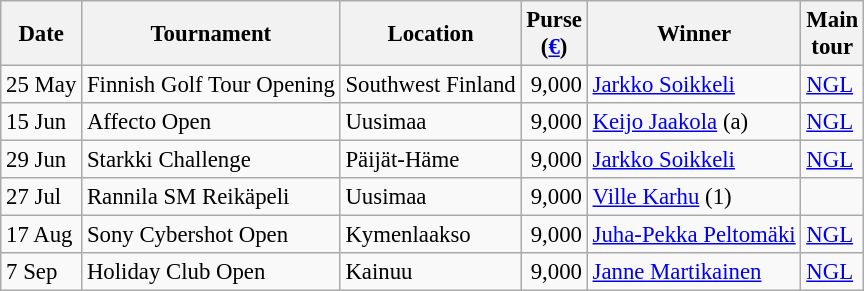<table class="wikitable" style="font-size:95%;">
<tr>
<th>Date</th>
<th>Tournament</th>
<th>Location</th>
<th>Purse<br>(<a href='#'>€</a>)</th>
<th>Winner</th>
<th>Main<br>tour</th>
</tr>
<tr>
<td>25 May</td>
<td>Finnish Golf Tour Opening</td>
<td>Southwest Finland</td>
<td align=right>9,000</td>
<td> <a href='#'>Jarkko Soikkeli</a></td>
<td><a href='#'>NGL</a></td>
</tr>
<tr>
<td>15 Jun</td>
<td>Affecto Open</td>
<td>Uusimaa</td>
<td align=right>9,000</td>
<td> <a href='#'>Keijo Jaakola</a> (a)</td>
<td><a href='#'>NGL</a></td>
</tr>
<tr>
<td>29 Jun</td>
<td>Starkki Challenge</td>
<td>Päijät-Häme</td>
<td align=right>9,000</td>
<td> <a href='#'>Jarkko Soikkeli</a></td>
<td><a href='#'>NGL</a></td>
</tr>
<tr>
<td>27 Jul</td>
<td>Rannila SM Reikäpeli</td>
<td>Uusimaa</td>
<td align=right>9,000</td>
<td> <a href='#'>Ville Karhu</a> (1)</td>
<td></td>
</tr>
<tr>
<td>17 Aug</td>
<td>Sony Cybershot Open</td>
<td>Kymenlaakso</td>
<td align=right>9,000</td>
<td> <a href='#'>Juha-Pekka Peltomäki</a></td>
<td><a href='#'>NGL</a></td>
</tr>
<tr>
<td>7 Sep</td>
<td>Holiday Club Open</td>
<td>Kainuu</td>
<td align=right>9,000</td>
<td> <a href='#'>Janne Martikainen</a></td>
<td><a href='#'>NGL</a></td>
</tr>
</table>
